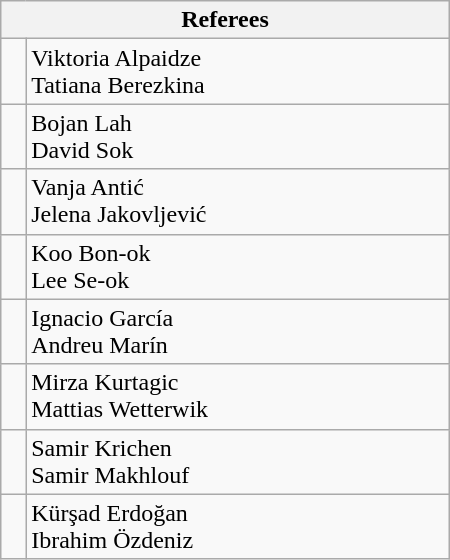<table class="wikitable" style="width:300px;">
<tr>
<th colspan=2>Referees</th>
</tr>
<tr>
<td align=left></td>
<td>Viktoria Alpaidze<br>Tatiana Berezkina</td>
</tr>
<tr>
<td align=left></td>
<td>Bojan Lah<br>David Sok</td>
</tr>
<tr>
<td align=left></td>
<td>Vanja Antić<br>Jelena Jakovljević</td>
</tr>
<tr>
<td align=left></td>
<td>Koo Bon-ok<br>Lee Se-ok</td>
</tr>
<tr>
<td align=left></td>
<td>Ignacio García<br>Andreu Marín</td>
</tr>
<tr>
<td align=left></td>
<td>Mirza Kurtagic<br>Mattias Wetterwik</td>
</tr>
<tr>
<td align=left></td>
<td>Samir Krichen<br>Samir Makhlouf</td>
</tr>
<tr>
<td align=left></td>
<td>Kürşad Erdoğan<br>Ibrahim Özdeniz</td>
</tr>
</table>
